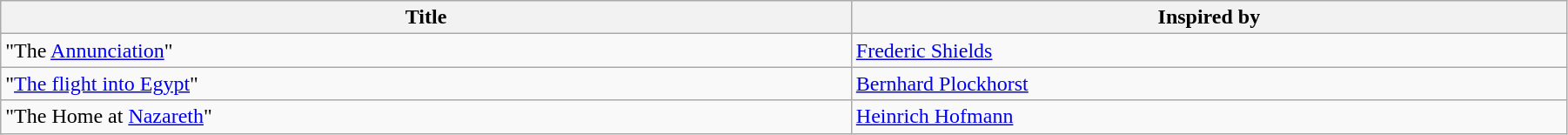<table class="wikitable" style="margin-top:1px; width:95%;">
<tr>
<th>Title</th>
<th>Inspired by</th>
</tr>
<tr>
<td>"The <a href='#'>Annunciation</a>"</td>
<td><a href='#'>Frederic Shields</a></td>
</tr>
<tr>
<td>"<a href='#'>The flight into Egypt</a>"</td>
<td><a href='#'>Bernhard Plockhorst</a></td>
</tr>
<tr>
<td>"The Home at <a href='#'>Nazareth</a>"</td>
<td><a href='#'>Heinrich Hofmann</a></td>
</tr>
</table>
